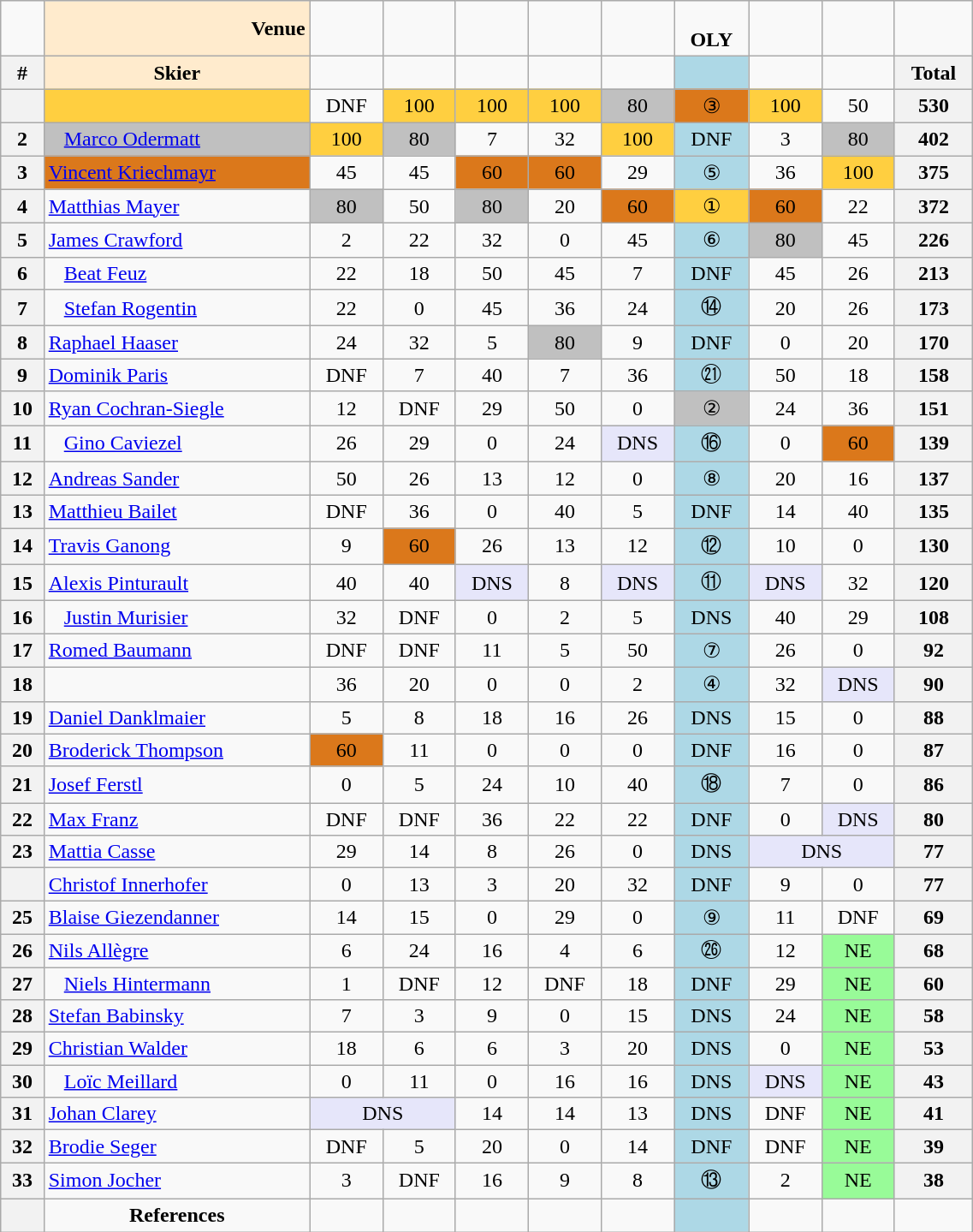<table class="wikitable" width=60% style="font-size:100%; text-align:center;">
<tr>
<td></td>
<td align=right bgcolor=ffebcd><strong>Venue</strong></td>
<td></td>
<td></td>
<td></td>
<td></td>
<td></td>
<td><br><strong>OLY</strong></td>
<td></td>
<td></td>
</tr>
<tr>
<th>#</th>
<td bgcolor=ffebcd><strong>Skier</strong></td>
<td></td>
<td></td>
<td></td>
<td></td>
<td></td>
<td bgcolor=add8e6></td>
<td></td>
<td></td>
<th>Total</th>
</tr>
<tr>
<th></th>
<td align=left bgcolor=ffcf40></td>
<td>DNF</td>
<td bgcolor=ffcf40>100</td>
<td bgcolor=ffcf40>100</td>
<td bgcolor=ffcf40>100</td>
<td bgcolor=c0c0c0>80</td>
<td bgcolor=db781b>③</td>
<td bgcolor=ffcf40>100</td>
<td>50</td>
<th>530</th>
</tr>
<tr>
<th>2</th>
<td align=left bgcolor=c0c0c0>   <a href='#'>Marco Odermatt</a></td>
<td bgcolor=ffcf40>100</td>
<td bgcolor=c0c0c0>80</td>
<td>7</td>
<td>32</td>
<td bgcolor=ffcf40>100</td>
<td bgcolor=add8e6>DNF</td>
<td>3</td>
<td bgcolor=c0c0c0>80</td>
<th>402</th>
</tr>
<tr>
<th>3</th>
<td align=left bgcolor=db781b> <a href='#'>Vincent Kriechmayr</a></td>
<td>45</td>
<td>45</td>
<td bgcolor=db781b>60</td>
<td bgcolor=db781b>60</td>
<td>29</td>
<td bgcolor=add8e6>⑤</td>
<td>36</td>
<td bgcolor=ffcf40>100</td>
<th>375</th>
</tr>
<tr>
<th>4</th>
<td align=left> <a href='#'>Matthias Mayer</a></td>
<td bgcolor=c0c0c0>80</td>
<td>50</td>
<td bgcolor=c0c0c0>80</td>
<td>20</td>
<td bgcolor=db781b>60</td>
<td bgcolor=ffcf40>①</td>
<td bgcolor=db781b>60</td>
<td>22</td>
<th>372</th>
</tr>
<tr>
<th>5</th>
<td align=left> <a href='#'>James Crawford</a></td>
<td>2</td>
<td>22</td>
<td>32</td>
<td>0</td>
<td>45</td>
<td bgcolor=add8e6>⑥</td>
<td bgcolor=c0c0c0>80</td>
<td>45</td>
<th>226</th>
</tr>
<tr>
<th>6</th>
<td align=left>   <a href='#'>Beat Feuz</a></td>
<td>22</td>
<td>18</td>
<td>50</td>
<td>45</td>
<td>7</td>
<td bgcolor=add8e6>DNF</td>
<td>45</td>
<td>26</td>
<th>213</th>
</tr>
<tr>
<th>7</th>
<td align=left>   <a href='#'>Stefan Rogentin</a></td>
<td>22</td>
<td>0</td>
<td>45</td>
<td>36</td>
<td>24</td>
<td bgcolor=add8e6>⑭</td>
<td>20</td>
<td>26</td>
<th>173</th>
</tr>
<tr>
<th>8</th>
<td align=left> <a href='#'>Raphael Haaser</a></td>
<td>24</td>
<td>32</td>
<td>5</td>
<td bgcolor=c0c0c0>80</td>
<td>9</td>
<td bgcolor=add8e6>DNF</td>
<td>0</td>
<td>20</td>
<th>170</th>
</tr>
<tr>
<th>9</th>
<td align=left> <a href='#'>Dominik Paris</a></td>
<td>DNF</td>
<td>7</td>
<td>40</td>
<td>7</td>
<td>36</td>
<td bgcolor=add8e6>㉑</td>
<td>50</td>
<td>18</td>
<th>158</th>
</tr>
<tr>
<th>10</th>
<td align=left> <a href='#'>Ryan Cochran-Siegle</a></td>
<td>12</td>
<td>DNF</td>
<td>29</td>
<td>50</td>
<td>0</td>
<td bgcolor=c0c0c0>②</td>
<td>24</td>
<td>36</td>
<th>151</th>
</tr>
<tr>
<th>11</th>
<td align=left>   <a href='#'>Gino Caviezel</a></td>
<td>26</td>
<td>29</td>
<td>0</td>
<td>24</td>
<td bgcolor=lavender>DNS</td>
<td bgcolor=add8e6>⑯</td>
<td>0</td>
<td bgcolor=db781b>60</td>
<th>139</th>
</tr>
<tr>
<th>12</th>
<td align=left> <a href='#'>Andreas Sander</a></td>
<td>50</td>
<td>26</td>
<td>13</td>
<td>12</td>
<td>0</td>
<td bgcolor=add8e6>⑧</td>
<td>20</td>
<td>16</td>
<th>137</th>
</tr>
<tr>
<th>13</th>
<td align=left> <a href='#'>Matthieu Bailet</a></td>
<td>DNF</td>
<td>36</td>
<td>0</td>
<td>40</td>
<td>5</td>
<td bgcolor=add8e6>DNF</td>
<td>14</td>
<td>40</td>
<th>135</th>
</tr>
<tr>
<th>14</th>
<td align=left> <a href='#'>Travis Ganong</a></td>
<td>9</td>
<td bgcolor=db781b>60</td>
<td>26</td>
<td>13</td>
<td>12</td>
<td bgcolor=add8e6>⑫</td>
<td>10</td>
<td>0</td>
<th>130</th>
</tr>
<tr>
<th>15</th>
<td align=left> <a href='#'>Alexis Pinturault</a></td>
<td>40</td>
<td>40</td>
<td bgcolor=lavender>DNS</td>
<td>8</td>
<td bgcolor=lavender>DNS</td>
<td bgcolor=add8e6>⑪</td>
<td bgcolor=lavender>DNS</td>
<td>32</td>
<th>120</th>
</tr>
<tr>
<th>16</th>
<td align=left>   <a href='#'>Justin Murisier</a></td>
<td>32</td>
<td>DNF</td>
<td>0</td>
<td>2</td>
<td>5</td>
<td bgcolor=add8e6>DNS</td>
<td>40</td>
<td>29</td>
<th>108</th>
</tr>
<tr>
<th>17</th>
<td align=left> <a href='#'>Romed Baumann</a></td>
<td>DNF</td>
<td>DNF</td>
<td>11</td>
<td>5</td>
<td>50</td>
<td bgcolor=add8e6>⑦</td>
<td>26</td>
<td>0</td>
<th>92</th>
</tr>
<tr>
<th>18</th>
<td align=left></td>
<td>36</td>
<td>20</td>
<td>0</td>
<td>0</td>
<td>2</td>
<td bgcolor=add8e6>④</td>
<td>32</td>
<td bgcolor=lavender>DNS</td>
<th>90</th>
</tr>
<tr>
<th>19</th>
<td align=left> <a href='#'>Daniel Danklmaier</a></td>
<td>5</td>
<td>8</td>
<td>18</td>
<td>16</td>
<td>26</td>
<td bgcolor=add8e6>DNS</td>
<td>15</td>
<td>0</td>
<th>88</th>
</tr>
<tr>
<th>20</th>
<td align=left> <a href='#'>Broderick Thompson</a></td>
<td bgcolor=db781b>60</td>
<td>11</td>
<td>0</td>
<td>0</td>
<td>0</td>
<td bgcolor=add8e6>DNF</td>
<td>16</td>
<td>0</td>
<th>87</th>
</tr>
<tr>
<th>21</th>
<td align=left> <a href='#'>Josef Ferstl</a></td>
<td>0</td>
<td>5</td>
<td>24</td>
<td>10</td>
<td>40</td>
<td bgcolor=add8e6>⑱</td>
<td>7</td>
<td>0</td>
<th>86</th>
</tr>
<tr>
<th>22</th>
<td align=left> <a href='#'>Max Franz</a></td>
<td>DNF</td>
<td>DNF</td>
<td>36</td>
<td>22</td>
<td>22</td>
<td bgcolor=add8e6>DNF</td>
<td>0</td>
<td bgcolor=lavender>DNS</td>
<th>80</th>
</tr>
<tr>
<th>23</th>
<td align=left>  <a href='#'>Mattia Casse</a></td>
<td>29</td>
<td>14</td>
<td>8</td>
<td>26</td>
<td>0</td>
<td bgcolor=add8e6>DNS</td>
<td colspan=2 bgcolor=lavender>DNS</td>
<th>77</th>
</tr>
<tr>
<th></th>
<td align=left> <a href='#'>Christof Innerhofer</a></td>
<td>0</td>
<td>13</td>
<td>3</td>
<td>20</td>
<td>32</td>
<td bgcolor=add8e6>DNF</td>
<td>9</td>
<td>0</td>
<th>77</th>
</tr>
<tr>
<th>25</th>
<td align=left> <a href='#'>Blaise Giezendanner</a></td>
<td>14</td>
<td>15</td>
<td>0</td>
<td>29</td>
<td>0</td>
<td bgcolor=add8e6>⑨</td>
<td>11</td>
<td>DNF</td>
<th>69</th>
</tr>
<tr>
<th>26</th>
<td align=left> <a href='#'>Nils Allègre</a></td>
<td>6</td>
<td>24</td>
<td>16</td>
<td>4</td>
<td>6</td>
<td bgcolor=add8e6>㉖</td>
<td>12</td>
<td bgcolor=palegreen>NE</td>
<th>68</th>
</tr>
<tr>
<th>27</th>
<td align=left>    <a href='#'>Niels Hintermann</a></td>
<td>1</td>
<td>DNF</td>
<td>12</td>
<td>DNF</td>
<td>18</td>
<td bgcolor=add8e6>DNF</td>
<td>29</td>
<td bgcolor=palegreen>NE</td>
<th>60</th>
</tr>
<tr>
<th>28</th>
<td align=left> <a href='#'>Stefan Babinsky</a></td>
<td>7</td>
<td>3</td>
<td>9</td>
<td>0</td>
<td>15</td>
<td bgcolor=add8e6>DNS</td>
<td>24</td>
<td bgcolor=palegreen>NE</td>
<th>58</th>
</tr>
<tr>
<th>29</th>
<td align=left> <a href='#'>Christian Walder</a></td>
<td>18</td>
<td>6</td>
<td>6</td>
<td>3</td>
<td>20</td>
<td bgcolor=add8e6>DNS</td>
<td>0</td>
<td bgcolor=palegreen>NE</td>
<th>53</th>
</tr>
<tr>
<th>30</th>
<td align=left>    <a href='#'>Loïc Meillard</a></td>
<td>0</td>
<td>11</td>
<td>0</td>
<td>16</td>
<td>16</td>
<td bgcolor=add8e6>DNS</td>
<td bgcolor=lavender>DNS</td>
<td bgcolor=palegreen>NE</td>
<th>43</th>
</tr>
<tr>
<th>31</th>
<td align=left> <a href='#'>Johan Clarey</a></td>
<td colspan=2 bgcolor=lavender>DNS</td>
<td>14</td>
<td>14</td>
<td>13</td>
<td bgcolor=add8e6>DNS</td>
<td>DNF</td>
<td bgcolor=palegreen>NE</td>
<th>41</th>
</tr>
<tr>
<th>32</th>
<td align=left> <a href='#'>Brodie Seger</a></td>
<td>DNF</td>
<td>5</td>
<td>20</td>
<td>0</td>
<td>14</td>
<td bgcolor=add8e6>DNF</td>
<td>DNF</td>
<td bgcolor=palegreen>NE</td>
<th>39</th>
</tr>
<tr>
<th>33</th>
<td align=left> <a href='#'>Simon Jocher</a></td>
<td>3</td>
<td>DNF</td>
<td>16</td>
<td>9</td>
<td>8</td>
<td bgcolor=add8e6>⑬</td>
<td>2</td>
<td bgcolor=palegreen>NE</td>
<th>38</th>
</tr>
<tr>
<th></th>
<td align=center><strong>References</strong></td>
<td></td>
<td></td>
<td></td>
<td></td>
<td></td>
<td bgcolor=add8e6></td>
<td></td>
<td></td>
</tr>
</table>
